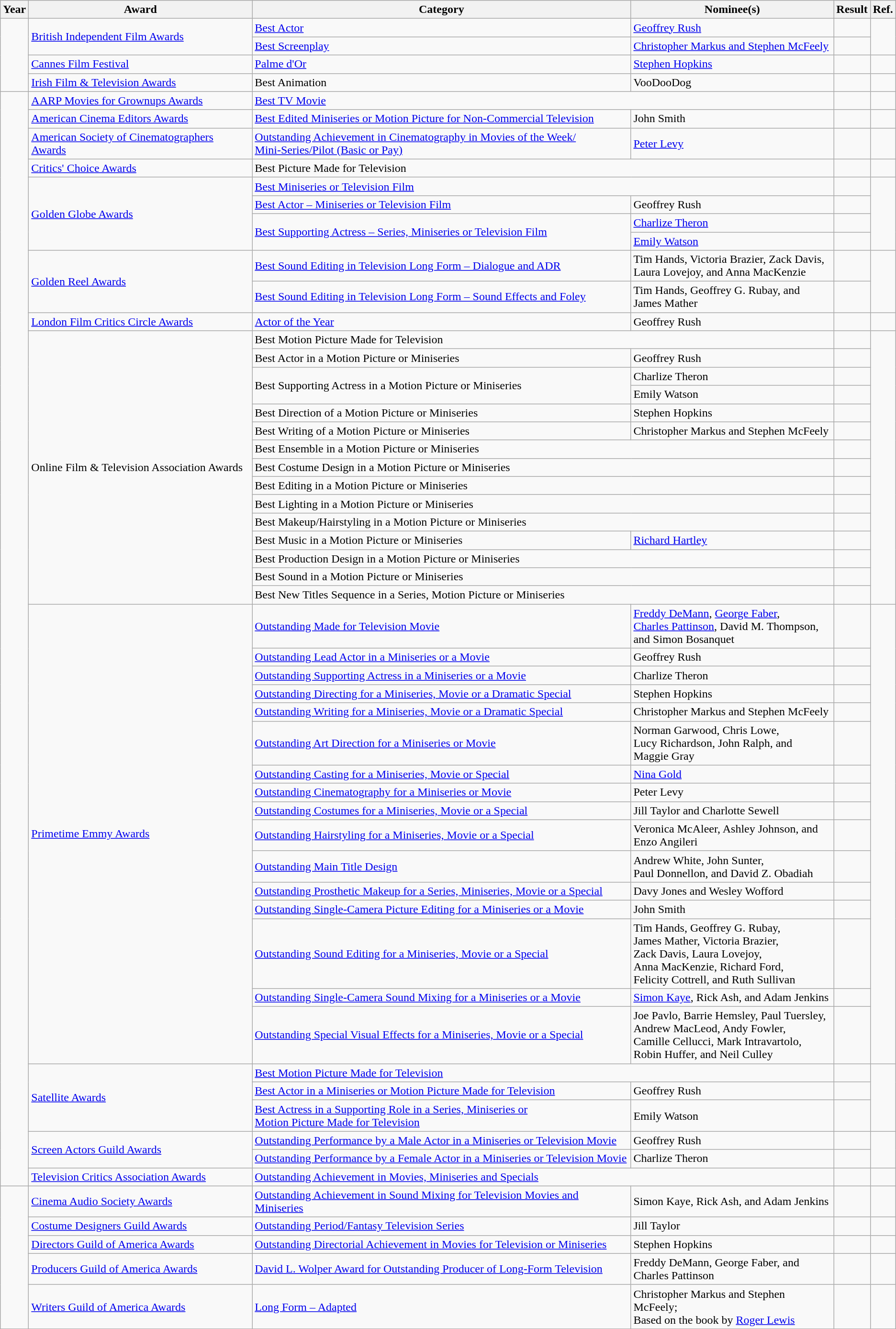<table class="wikitable sortable">
<tr>
<th>Year</th>
<th>Award</th>
<th>Category</th>
<th>Nominee(s)</th>
<th>Result</th>
<th>Ref.</th>
</tr>
<tr>
<td rowspan="4"></td>
<td rowspan="2"><a href='#'>British Independent Film Awards</a></td>
<td><a href='#'>Best Actor</a></td>
<td><a href='#'>Geoffrey Rush</a></td>
<td></td>
<td align="center" rowspan="2"></td>
</tr>
<tr>
<td><a href='#'>Best Screenplay</a></td>
<td><a href='#'>Christopher Markus and Stephen McFeely</a></td>
<td></td>
</tr>
<tr>
<td><a href='#'>Cannes Film Festival</a></td>
<td><a href='#'>Palme d'Or</a></td>
<td><a href='#'>Stephen Hopkins</a></td>
<td></td>
<td align="center"></td>
</tr>
<tr>
<td><a href='#'>Irish Film & Television Awards</a></td>
<td>Best Animation</td>
<td>VooDooDog</td>
<td></td>
<td align="center"></td>
</tr>
<tr>
<td rowspan="48"></td>
<td><a href='#'>AARP Movies for Grownups Awards</a></td>
<td colspan="2"><a href='#'>Best TV Movie</a></td>
<td></td>
<td align="center"></td>
</tr>
<tr>
<td><a href='#'>American Cinema Editors Awards</a></td>
<td><a href='#'>Best Edited Miniseries or Motion Picture for Non-Commercial Television</a></td>
<td>John Smith</td>
<td></td>
<td align="center"></td>
</tr>
<tr>
<td><a href='#'>American Society of Cinematographers Awards</a></td>
<td><a href='#'>Outstanding Achievement in Cinematography in Movies of the Week/<br>Mini-Series/Pilot (Basic or Pay)</a></td>
<td><a href='#'>Peter Levy</a></td>
<td></td>
<td align="center"></td>
</tr>
<tr>
<td><a href='#'>Critics' Choice Awards</a></td>
<td colspan="2">Best Picture Made for Television</td>
<td></td>
<td align="center"></td>
</tr>
<tr>
<td rowspan="4"><a href='#'>Golden Globe Awards</a></td>
<td colspan="2"><a href='#'>Best Miniseries or Television Film</a></td>
<td></td>
<td align="center" rowspan="4"></td>
</tr>
<tr>
<td><a href='#'>Best Actor – Miniseries or Television Film</a></td>
<td>Geoffrey Rush</td>
<td></td>
</tr>
<tr>
<td rowspan="2"><a href='#'>Best Supporting Actress – Series, Miniseries or Television Film</a></td>
<td><a href='#'>Charlize Theron</a></td>
<td></td>
</tr>
<tr>
<td><a href='#'>Emily Watson</a></td>
<td></td>
</tr>
<tr>
<td rowspan="2"><a href='#'>Golden Reel Awards</a></td>
<td><a href='#'>Best Sound Editing in Television Long Form – Dialogue and ADR</a></td>
<td>Tim Hands, Victoria Brazier, Zack Davis, <br> Laura Lovejoy, and Anna MacKenzie</td>
<td></td>
<td align="center" rowspan="2"></td>
</tr>
<tr>
<td><a href='#'>Best Sound Editing in Television Long Form – Sound Effects and Foley</a></td>
<td>Tim Hands, Geoffrey G. Rubay, and <br> James Mather</td>
<td></td>
</tr>
<tr>
<td><a href='#'>London Film Critics Circle Awards</a></td>
<td><a href='#'>Actor of the Year</a></td>
<td>Geoffrey Rush</td>
<td></td>
<td align="center"></td>
</tr>
<tr>
<td rowspan="15">Online Film & Television Association Awards</td>
<td colspan="2">Best Motion Picture Made for Television</td>
<td></td>
<td align="center" rowspan="15"></td>
</tr>
<tr>
<td>Best Actor in a Motion Picture or Miniseries</td>
<td>Geoffrey Rush</td>
<td></td>
</tr>
<tr>
<td rowspan="2">Best Supporting Actress in a Motion Picture or Miniseries</td>
<td>Charlize Theron</td>
<td></td>
</tr>
<tr>
<td>Emily Watson</td>
<td></td>
</tr>
<tr>
<td>Best Direction of a Motion Picture or Miniseries</td>
<td>Stephen Hopkins</td>
<td></td>
</tr>
<tr>
<td>Best Writing of a Motion Picture or Miniseries</td>
<td>Christopher Markus and Stephen McFeely</td>
<td></td>
</tr>
<tr>
<td colspan="2">Best Ensemble in a Motion Picture or Miniseries</td>
<td></td>
</tr>
<tr>
<td colspan="2">Best Costume Design in a Motion Picture or Miniseries</td>
<td></td>
</tr>
<tr>
<td colspan="2">Best Editing in a Motion Picture or Miniseries</td>
<td></td>
</tr>
<tr>
<td colspan="2">Best Lighting in a Motion Picture or Miniseries</td>
<td></td>
</tr>
<tr>
<td colspan="2">Best Makeup/Hairstyling in a Motion Picture or Miniseries</td>
<td></td>
</tr>
<tr>
<td>Best Music in a Motion Picture or Miniseries</td>
<td><a href='#'>Richard Hartley</a></td>
<td></td>
</tr>
<tr>
<td colspan="2">Best Production Design in a Motion Picture or Miniseries</td>
<td></td>
</tr>
<tr>
<td colspan="2">Best Sound in a Motion Picture or Miniseries</td>
<td></td>
</tr>
<tr>
<td colspan="2">Best New Titles Sequence in a Series, Motion Picture or Miniseries</td>
<td></td>
</tr>
<tr>
<td rowspan="16"><a href='#'>Primetime Emmy Awards</a></td>
<td><a href='#'>Outstanding Made for Television Movie</a></td>
<td><a href='#'>Freddy DeMann</a>, <a href='#'>George Faber</a>, <br> <a href='#'>Charles Pattinson</a>, David M. Thompson, <br> and Simon Bosanquet</td>
<td></td>
<td align="center" rowspan="16"></td>
</tr>
<tr>
<td><a href='#'>Outstanding Lead Actor in a Miniseries or a Movie</a></td>
<td>Geoffrey Rush</td>
<td></td>
</tr>
<tr>
<td><a href='#'>Outstanding Supporting Actress in a Miniseries or a Movie</a></td>
<td>Charlize Theron</td>
<td></td>
</tr>
<tr>
<td><a href='#'>Outstanding Directing for a Miniseries, Movie or a Dramatic Special</a></td>
<td>Stephen Hopkins</td>
<td></td>
</tr>
<tr>
<td><a href='#'>Outstanding Writing for a Miniseries, Movie or a Dramatic Special</a></td>
<td>Christopher Markus and Stephen McFeely</td>
<td></td>
</tr>
<tr>
<td><a href='#'>Outstanding Art Direction for a Miniseries or Movie</a></td>
<td>Norman Garwood, Chris Lowe, <br> Lucy Richardson, John Ralph, and <br> Maggie Gray</td>
<td></td>
</tr>
<tr>
<td><a href='#'>Outstanding Casting for a Miniseries, Movie or Special</a></td>
<td><a href='#'>Nina Gold</a></td>
<td></td>
</tr>
<tr>
<td><a href='#'>Outstanding Cinematography for a Miniseries or Movie</a></td>
<td>Peter Levy</td>
<td></td>
</tr>
<tr>
<td><a href='#'>Outstanding Costumes for a Miniseries, Movie or a Special</a></td>
<td>Jill Taylor and Charlotte Sewell</td>
<td></td>
</tr>
<tr>
<td><a href='#'>Outstanding Hairstyling for a Miniseries, Movie or a Special</a></td>
<td>Veronica McAleer, Ashley Johnson, and <br> Enzo Angileri</td>
<td></td>
</tr>
<tr>
<td><a href='#'>Outstanding Main Title Design</a></td>
<td>Andrew White, John Sunter, <br> Paul Donnellon, and David Z. Obadiah</td>
<td></td>
</tr>
<tr>
<td><a href='#'>Outstanding Prosthetic Makeup for a Series, Miniseries, Movie or a Special</a></td>
<td>Davy Jones and Wesley Wofford</td>
<td></td>
</tr>
<tr>
<td><a href='#'>Outstanding Single-Camera Picture Editing for a Miniseries or a Movie</a></td>
<td>John Smith</td>
<td></td>
</tr>
<tr>
<td><a href='#'>Outstanding Sound Editing for a Miniseries, Movie or a Special</a></td>
<td>Tim Hands, Geoffrey G. Rubay, <br> James Mather, Victoria Brazier, <br> Zack Davis, Laura Lovejoy, <br> Anna MacKenzie, Richard Ford, <br> Felicity Cottrell, and Ruth Sullivan</td>
<td></td>
</tr>
<tr>
<td><a href='#'>Outstanding Single-Camera Sound Mixing for a Miniseries or a Movie</a></td>
<td><a href='#'>Simon Kaye</a>, Rick Ash, and Adam Jenkins</td>
<td></td>
</tr>
<tr>
<td><a href='#'>Outstanding Special Visual Effects for a Miniseries, Movie or a Special</a></td>
<td>Joe Pavlo, Barrie Hemsley, Paul Tuersley, <br> Andrew MacLeod, Andy Fowler, <br> Camille Cellucci, Mark Intravartolo, <br> Robin Huffer, and Neil Culley</td>
<td></td>
</tr>
<tr>
<td rowspan="3"><a href='#'>Satellite Awards</a></td>
<td colspan="2"><a href='#'>Best Motion Picture Made for Television</a></td>
<td></td>
<td align="center" rowspan="3"></td>
</tr>
<tr>
<td><a href='#'>Best Actor in a Miniseries or Motion Picture Made for Television</a></td>
<td>Geoffrey Rush</td>
<td></td>
</tr>
<tr>
<td><a href='#'>Best Actress in a Supporting Role in a Series, Miniseries or <br> Motion Picture Made for Television</a></td>
<td>Emily Watson</td>
<td></td>
</tr>
<tr>
<td rowspan="2"><a href='#'>Screen Actors Guild Awards</a></td>
<td><a href='#'>Outstanding Performance by a Male Actor in a Miniseries or Television Movie</a></td>
<td>Geoffrey Rush</td>
<td></td>
<td align="center" rowspan="2"></td>
</tr>
<tr>
<td><a href='#'>Outstanding Performance by a Female Actor in a Miniseries or Television Movie</a></td>
<td>Charlize Theron</td>
<td></td>
</tr>
<tr>
<td><a href='#'>Television Critics Association Awards</a></td>
<td colspan="2"><a href='#'>Outstanding Achievement in Movies, Miniseries and Specials</a></td>
<td></td>
<td align="center"></td>
</tr>
<tr>
<td rowspan="5"></td>
<td><a href='#'>Cinema Audio Society Awards</a></td>
<td><a href='#'>Outstanding Achievement in Sound Mixing for Television Movies and Miniseries</a></td>
<td>Simon Kaye, Rick Ash, and Adam Jenkins</td>
<td></td>
<td align="center"></td>
</tr>
<tr>
<td><a href='#'>Costume Designers Guild Awards</a></td>
<td><a href='#'>Outstanding Period/Fantasy Television Series</a></td>
<td>Jill Taylor</td>
<td></td>
<td align="center"></td>
</tr>
<tr>
<td><a href='#'>Directors Guild of America Awards</a></td>
<td><a href='#'>Outstanding Directorial Achievement in Movies for Television or Miniseries</a></td>
<td>Stephen Hopkins</td>
<td></td>
<td align="center"></td>
</tr>
<tr>
<td><a href='#'>Producers Guild of America Awards</a></td>
<td><a href='#'>David L. Wolper Award for Outstanding Producer of Long-Form Television</a></td>
<td>Freddy DeMann, George Faber, and <br> Charles Pattinson</td>
<td></td>
<td align="center"></td>
</tr>
<tr>
<td><a href='#'>Writers Guild of America Awards</a></td>
<td><a href='#'>Long Form – Adapted</a></td>
<td>Christopher Markus and Stephen McFeely; <br> Based on the book by <a href='#'>Roger Lewis</a></td>
<td></td>
<td align="center"></td>
</tr>
</table>
